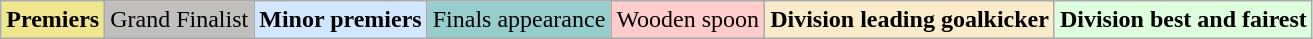<table class="wikitable">
<tr>
<td style=background:#F0E68C><strong>Premiers</strong></td>
<td style=background:#C0BFBD>Grand Finalist</td>
<td style=background:#D0E7FF><strong>Minor premiers</strong></td>
<td style=background:#96CDCD>Finals appearance</td>
<td style=background:#FFCCCC>Wooden spoon</td>
<td style=background:#FAECC8><strong>Division leading goalkicker</strong></td>
<td style=background:#DDFFDD><strong>Division best and fairest</strong></td>
</tr>
</table>
